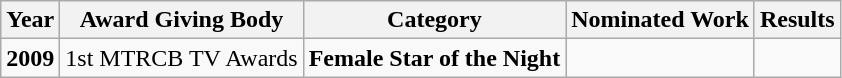<table class="wikitable">
<tr>
<th>Year</th>
<th>Award Giving Body</th>
<th>Category</th>
<th>Nominated Work</th>
<th>Results</th>
</tr>
<tr>
<td><strong>2009</strong></td>
<td>1st MTRCB TV Awards</td>
<td><strong>Female Star of the Night</strong></td>
<td></td>
<td></td>
</tr>
</table>
